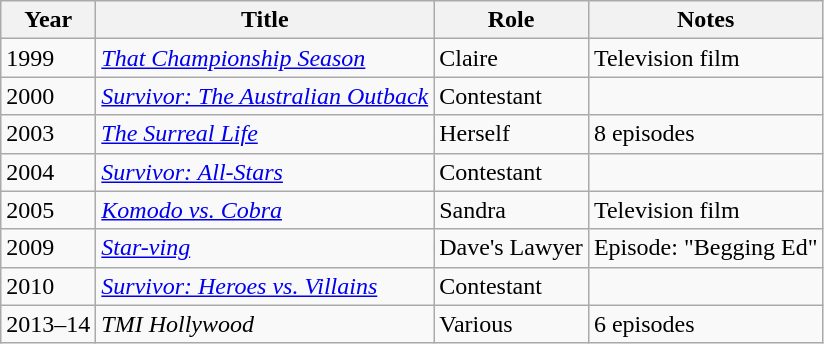<table class="wikitable">
<tr>
<th>Year</th>
<th>Title</th>
<th>Role</th>
<th>Notes</th>
</tr>
<tr>
<td>1999</td>
<td><em><a href='#'>That Championship Season</a></em></td>
<td>Claire</td>
<td>Television film</td>
</tr>
<tr>
<td>2000</td>
<td><em><a href='#'>Survivor: The Australian Outback</a></em></td>
<td>Contestant</td>
<td></td>
</tr>
<tr>
<td>2003</td>
<td><em><a href='#'>The Surreal Life</a></em></td>
<td>Herself</td>
<td>8 episodes</td>
</tr>
<tr>
<td>2004</td>
<td><em><a href='#'>Survivor: All-Stars</a></em></td>
<td>Contestant</td>
<td></td>
</tr>
<tr>
<td>2005</td>
<td><em><a href='#'>Komodo vs. Cobra</a></em></td>
<td>Sandra</td>
<td>Television film</td>
</tr>
<tr>
<td>2009</td>
<td><em><a href='#'>Star-ving</a></em></td>
<td>Dave's Lawyer</td>
<td>Episode: "Begging Ed"</td>
</tr>
<tr>
<td>2010</td>
<td><em><a href='#'>Survivor: Heroes vs. Villains</a></em></td>
<td>Contestant</td>
<td></td>
</tr>
<tr>
<td>2013–14</td>
<td><em>TMI Hollywood</em></td>
<td>Various</td>
<td>6 episodes</td>
</tr>
</table>
